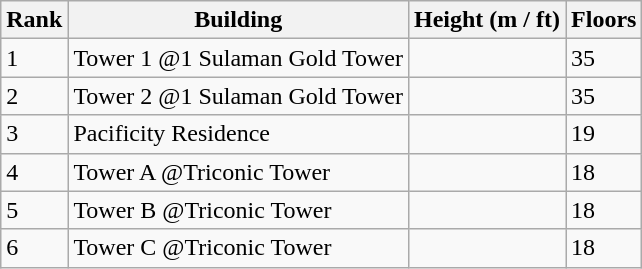<table class="wikitable unsortable">
<tr>
<th>Rank</th>
<th>Building</th>
<th>Height (m / ft)</th>
<th>Floors</th>
</tr>
<tr>
<td>1</td>
<td>Tower 1 @1 Sulaman Gold Tower</td>
<td></td>
<td>35</td>
</tr>
<tr>
<td>2</td>
<td>Tower 2 @1 Sulaman Gold Tower</td>
<td></td>
<td>35</td>
</tr>
<tr>
<td>3</td>
<td>Pacificity Residence</td>
<td></td>
<td>19</td>
</tr>
<tr>
<td>4</td>
<td>Tower A @Triconic Tower</td>
<td></td>
<td>18</td>
</tr>
<tr>
<td>5</td>
<td>Tower B @Triconic Tower</td>
<td></td>
<td>18</td>
</tr>
<tr>
<td>6</td>
<td>Tower C @Triconic Tower</td>
<td></td>
<td>18</td>
</tr>
</table>
